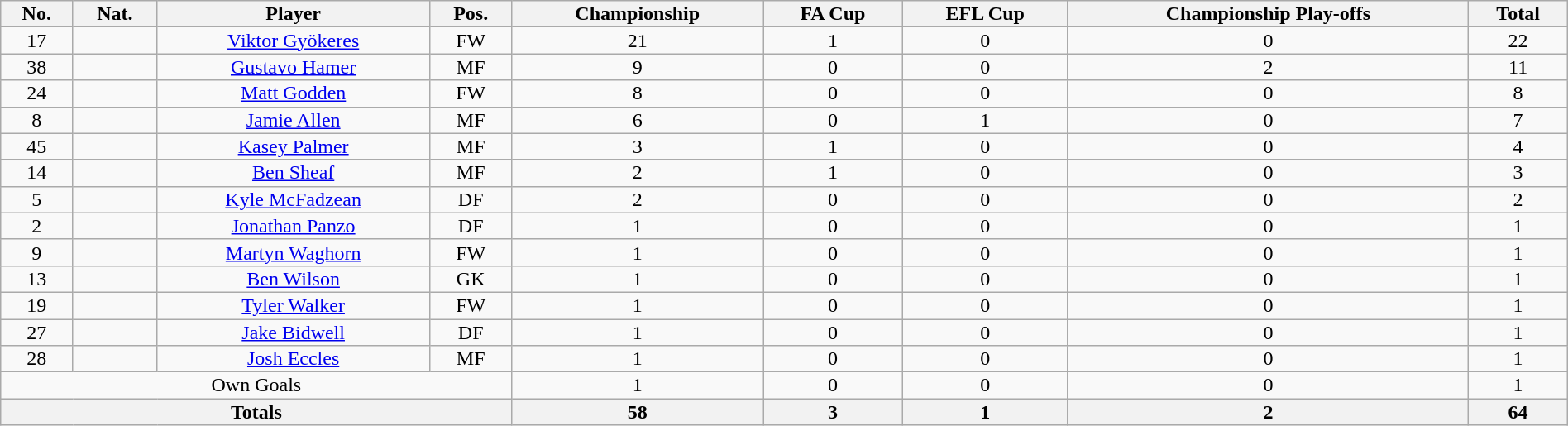<table class="wikitable sortable alternance" style="font-size:100%; text-align:center; line-height:14px; width:100%;">
<tr>
<th>No.</th>
<th>Nat.</th>
<th>Player</th>
<th>Pos.</th>
<th>Championship</th>
<th>FA Cup</th>
<th>EFL Cup</th>
<th>Championship Play-offs</th>
<th>Total</th>
</tr>
<tr>
<td>17</td>
<td></td>
<td><a href='#'>Viktor Gyökeres</a></td>
<td>FW</td>
<td>21</td>
<td>1</td>
<td>0</td>
<td>0</td>
<td>22</td>
</tr>
<tr>
<td>38</td>
<td></td>
<td><a href='#'>Gustavo Hamer</a></td>
<td>MF</td>
<td>9</td>
<td>0</td>
<td>0</td>
<td>2</td>
<td>11</td>
</tr>
<tr>
<td>24</td>
<td></td>
<td><a href='#'>Matt Godden</a></td>
<td>FW</td>
<td>8</td>
<td>0</td>
<td>0</td>
<td>0</td>
<td>8</td>
</tr>
<tr>
<td>8</td>
<td></td>
<td><a href='#'>Jamie Allen</a></td>
<td>MF</td>
<td>6</td>
<td>0</td>
<td>1</td>
<td>0</td>
<td>7</td>
</tr>
<tr>
<td>45</td>
<td></td>
<td><a href='#'>Kasey Palmer</a></td>
<td>MF</td>
<td>3</td>
<td>1</td>
<td>0</td>
<td>0</td>
<td>4</td>
</tr>
<tr>
<td>14</td>
<td></td>
<td><a href='#'>Ben Sheaf</a></td>
<td>MF</td>
<td>2</td>
<td>1</td>
<td>0</td>
<td>0</td>
<td>3</td>
</tr>
<tr>
<td>5</td>
<td></td>
<td><a href='#'>Kyle McFadzean</a></td>
<td>DF</td>
<td>2</td>
<td>0</td>
<td>0</td>
<td>0</td>
<td>2</td>
</tr>
<tr>
<td>2</td>
<td></td>
<td><a href='#'>Jonathan Panzo</a></td>
<td>DF</td>
<td>1</td>
<td>0</td>
<td>0</td>
<td>0</td>
<td>1</td>
</tr>
<tr>
<td>9</td>
<td></td>
<td><a href='#'>Martyn Waghorn</a></td>
<td>FW</td>
<td>1</td>
<td>0</td>
<td>0</td>
<td>0</td>
<td>1</td>
</tr>
<tr>
<td>13</td>
<td></td>
<td><a href='#'>Ben Wilson</a></td>
<td>GK</td>
<td>1</td>
<td>0</td>
<td>0</td>
<td>0</td>
<td>1</td>
</tr>
<tr>
<td>19</td>
<td></td>
<td><a href='#'>Tyler Walker</a></td>
<td>FW</td>
<td>1</td>
<td>0</td>
<td>0</td>
<td>0</td>
<td>1</td>
</tr>
<tr>
<td>27</td>
<td></td>
<td><a href='#'>Jake Bidwell</a></td>
<td>DF</td>
<td>1</td>
<td>0</td>
<td>0</td>
<td>0</td>
<td>1</td>
</tr>
<tr>
<td>28</td>
<td></td>
<td><a href='#'>Josh Eccles</a></td>
<td>MF</td>
<td>1</td>
<td>0</td>
<td>0</td>
<td>0</td>
<td>1</td>
</tr>
<tr>
<td colspan="4">Own Goals</td>
<td>1</td>
<td>0</td>
<td>0</td>
<td>0</td>
<td>1</td>
</tr>
<tr class="sortbottom">
<th colspan="4">Totals</th>
<th>58</th>
<th>3</th>
<th>1</th>
<th>2</th>
<th>64</th>
</tr>
</table>
